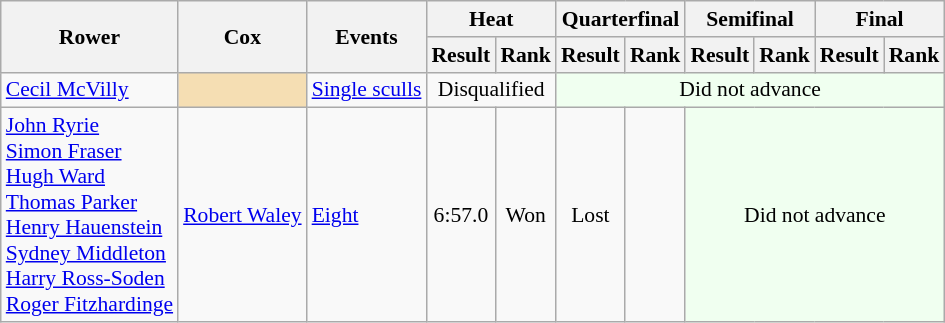<table class=wikitable style="font-size:90%">
<tr>
<th rowspan="2">Rower</th>
<th rowspan=2>Cox</th>
<th rowspan=2>Events</th>
<th colspan=2>Heat</th>
<th colspan=2>Quarterfinal</th>
<th colspan=2>Semifinal</th>
<th colspan="2">Final</th>
</tr>
<tr>
<th>Result</th>
<th>Rank</th>
<th>Result</th>
<th>Rank</th>
<th>Result</th>
<th>Rank</th>
<th>Result</th>
<th>Rank</th>
</tr>
<tr>
<td><a href='#'>Cecil McVilly</a></td>
<td bgcolor=wheat></td>
<td><a href='#'>Single sculls</a></td>
<td align=center colspan=2>Disqualified</td>
<td align=center colspan=6 bgcolor=honeydew>Did not advance</td>
</tr>
<tr>
<td><a href='#'>John Ryrie</a><br><a href='#'>Simon Fraser</a><br><a href='#'>Hugh Ward</a><br><a href='#'>Thomas Parker</a><br><a href='#'>Henry Hauenstein</a><br><a href='#'>Sydney Middleton</a><br><a href='#'>Harry Ross-Soden</a><br><a href='#'>Roger Fitzhardinge</a></td>
<td><a href='#'>Robert Waley</a></td>
<td><a href='#'>Eight</a></td>
<td align=center>6:57.0</td>
<td align=center>Won</td>
<td align=center>Lost</td>
<td align=center></td>
<td align=center colspan=4 bgcolor=honeydew>Did not advance</td>
</tr>
</table>
